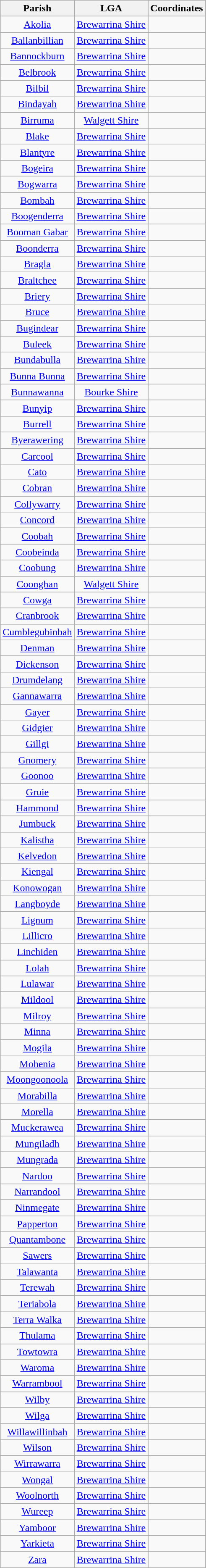<table class="wikitable" style="text-align:center">
<tr>
<th>Parish</th>
<th>LGA</th>
<th>Coordinates</th>
</tr>
<tr>
<td><a href='#'>Akolia</a></td>
<td><a href='#'>Brewarrina Shire</a></td>
<td></td>
</tr>
<tr>
<td><a href='#'>Ballanbillian</a></td>
<td><a href='#'>Brewarrina Shire</a></td>
<td></td>
</tr>
<tr>
<td><a href='#'>Bannockburn</a></td>
<td><a href='#'>Brewarrina Shire</a></td>
<td></td>
</tr>
<tr>
<td><a href='#'>Belbrook</a></td>
<td><a href='#'>Brewarrina Shire</a></td>
<td></td>
</tr>
<tr>
<td><a href='#'>Bilbil</a></td>
<td><a href='#'>Brewarrina Shire</a></td>
<td></td>
</tr>
<tr>
<td><a href='#'>Bindayah</a></td>
<td><a href='#'>Brewarrina Shire</a></td>
<td></td>
</tr>
<tr>
<td><a href='#'>Birruma</a></td>
<td><a href='#'>Walgett Shire</a></td>
<td></td>
</tr>
<tr>
<td><a href='#'>Blake</a></td>
<td><a href='#'>Brewarrina Shire</a></td>
<td></td>
</tr>
<tr>
<td><a href='#'>Blantyre</a></td>
<td><a href='#'>Brewarrina Shire</a></td>
<td></td>
</tr>
<tr>
<td><a href='#'>Bogeira</a></td>
<td><a href='#'>Brewarrina Shire</a></td>
<td></td>
</tr>
<tr>
<td><a href='#'>Bogwarra</a></td>
<td><a href='#'>Brewarrina Shire</a></td>
<td></td>
</tr>
<tr>
<td><a href='#'>Bombah</a></td>
<td><a href='#'>Brewarrina Shire</a></td>
<td></td>
</tr>
<tr>
<td><a href='#'>Boogenderra</a></td>
<td><a href='#'>Brewarrina Shire</a></td>
<td></td>
</tr>
<tr>
<td><a href='#'>Booman Gabar</a></td>
<td><a href='#'>Brewarrina Shire</a></td>
<td></td>
</tr>
<tr>
<td><a href='#'>Boonderra</a></td>
<td><a href='#'>Brewarrina Shire</a></td>
<td></td>
</tr>
<tr>
<td><a href='#'>Bragla</a></td>
<td><a href='#'>Brewarrina Shire</a></td>
<td></td>
</tr>
<tr>
<td><a href='#'>Braltchee</a></td>
<td><a href='#'>Brewarrina Shire</a></td>
<td></td>
</tr>
<tr>
<td><a href='#'>Briery</a></td>
<td><a href='#'>Brewarrina Shire</a></td>
<td></td>
</tr>
<tr>
<td><a href='#'>Bruce</a></td>
<td><a href='#'>Brewarrina Shire</a></td>
<td></td>
</tr>
<tr>
<td><a href='#'>Bugindear</a></td>
<td><a href='#'>Brewarrina Shire</a></td>
<td></td>
</tr>
<tr>
<td><a href='#'>Buleek</a></td>
<td><a href='#'>Brewarrina Shire</a></td>
<td></td>
</tr>
<tr>
<td><a href='#'>Bundabulla</a></td>
<td><a href='#'>Brewarrina Shire</a></td>
<td></td>
</tr>
<tr>
<td><a href='#'>Bunna Bunna</a></td>
<td><a href='#'>Brewarrina Shire</a></td>
<td></td>
</tr>
<tr>
<td><a href='#'>Bunnawanna</a></td>
<td><a href='#'>Bourke Shire</a></td>
<td></td>
</tr>
<tr>
<td><a href='#'>Bunyip</a></td>
<td><a href='#'>Brewarrina Shire</a></td>
<td></td>
</tr>
<tr>
<td><a href='#'>Burrell</a></td>
<td><a href='#'>Brewarrina Shire</a></td>
<td></td>
</tr>
<tr>
<td><a href='#'>Byerawering</a></td>
<td><a href='#'>Brewarrina Shire</a></td>
<td></td>
</tr>
<tr>
<td><a href='#'>Carcool</a></td>
<td><a href='#'>Brewarrina Shire</a></td>
<td></td>
</tr>
<tr>
<td><a href='#'>Cato</a></td>
<td><a href='#'>Brewarrina Shire</a></td>
<td></td>
</tr>
<tr>
<td><a href='#'>Cobran</a></td>
<td><a href='#'>Brewarrina Shire</a></td>
<td></td>
</tr>
<tr>
<td><a href='#'>Collywarry</a></td>
<td><a href='#'>Brewarrina Shire</a></td>
<td></td>
</tr>
<tr>
<td><a href='#'>Concord</a></td>
<td><a href='#'>Brewarrina Shire</a></td>
<td></td>
</tr>
<tr>
<td><a href='#'>Coobah</a></td>
<td><a href='#'>Brewarrina Shire</a></td>
<td></td>
</tr>
<tr>
<td><a href='#'>Coobeinda</a></td>
<td><a href='#'>Brewarrina Shire</a></td>
<td></td>
</tr>
<tr>
<td><a href='#'>Coobung</a></td>
<td><a href='#'>Brewarrina Shire</a></td>
<td></td>
</tr>
<tr>
<td><a href='#'>Coonghan</a></td>
<td><a href='#'>Walgett Shire</a></td>
<td></td>
</tr>
<tr>
<td><a href='#'>Cowga</a></td>
<td><a href='#'>Brewarrina Shire</a></td>
<td></td>
</tr>
<tr>
<td><a href='#'>Cranbrook</a></td>
<td><a href='#'>Brewarrina Shire</a></td>
<td></td>
</tr>
<tr>
<td><a href='#'>Cumblegubinbah</a></td>
<td><a href='#'>Brewarrina Shire</a></td>
<td></td>
</tr>
<tr>
<td><a href='#'>Denman</a></td>
<td><a href='#'>Brewarrina Shire</a></td>
<td></td>
</tr>
<tr>
<td><a href='#'>Dickenson</a></td>
<td><a href='#'>Brewarrina Shire</a></td>
<td></td>
</tr>
<tr>
<td><a href='#'>Drumdelang</a></td>
<td><a href='#'>Brewarrina Shire</a></td>
<td></td>
</tr>
<tr>
<td><a href='#'>Gannawarra</a></td>
<td><a href='#'>Brewarrina Shire</a></td>
<td></td>
</tr>
<tr>
<td><a href='#'>Gayer</a></td>
<td><a href='#'>Brewarrina Shire</a></td>
<td></td>
</tr>
<tr>
<td><a href='#'>Gidgier</a></td>
<td><a href='#'>Brewarrina Shire</a></td>
<td></td>
</tr>
<tr>
<td><a href='#'>Gillgi</a></td>
<td><a href='#'>Brewarrina Shire</a></td>
<td></td>
</tr>
<tr>
<td><a href='#'>Gnomery</a></td>
<td><a href='#'>Brewarrina Shire</a></td>
<td></td>
</tr>
<tr>
<td><a href='#'>Goonoo</a></td>
<td><a href='#'>Brewarrina Shire</a></td>
<td></td>
</tr>
<tr>
<td><a href='#'>Gruie</a></td>
<td><a href='#'>Brewarrina Shire</a></td>
<td></td>
</tr>
<tr>
<td><a href='#'>Hammond</a></td>
<td><a href='#'>Brewarrina Shire</a></td>
<td></td>
</tr>
<tr>
<td><a href='#'>Jumbuck</a></td>
<td><a href='#'>Brewarrina Shire</a></td>
<td></td>
</tr>
<tr>
<td><a href='#'>Kalistha</a></td>
<td><a href='#'>Brewarrina Shire</a></td>
<td></td>
</tr>
<tr>
<td><a href='#'>Kelvedon</a></td>
<td><a href='#'>Brewarrina Shire</a></td>
<td></td>
</tr>
<tr>
<td><a href='#'>Kiengal</a></td>
<td><a href='#'>Brewarrina Shire</a></td>
<td></td>
</tr>
<tr>
<td><a href='#'>Konowogan</a></td>
<td><a href='#'>Brewarrina Shire</a></td>
<td></td>
</tr>
<tr>
<td><a href='#'>Langboyde</a></td>
<td><a href='#'>Brewarrina Shire</a></td>
<td></td>
</tr>
<tr>
<td><a href='#'>Lignum</a></td>
<td><a href='#'>Brewarrina Shire</a></td>
<td></td>
</tr>
<tr>
<td><a href='#'>Lillicro</a></td>
<td><a href='#'>Brewarrina Shire</a></td>
<td></td>
</tr>
<tr>
<td><a href='#'>Linchiden</a></td>
<td><a href='#'>Brewarrina Shire</a></td>
<td></td>
</tr>
<tr>
<td><a href='#'>Lolah</a></td>
<td><a href='#'>Brewarrina Shire</a></td>
<td></td>
</tr>
<tr>
<td><a href='#'>Lulawar</a></td>
<td><a href='#'>Brewarrina Shire</a></td>
<td></td>
</tr>
<tr>
<td><a href='#'>Mildool</a></td>
<td><a href='#'>Brewarrina Shire</a></td>
<td></td>
</tr>
<tr>
<td><a href='#'>Milroy</a></td>
<td><a href='#'>Brewarrina Shire</a></td>
<td></td>
</tr>
<tr>
<td><a href='#'>Minna</a></td>
<td><a href='#'>Brewarrina Shire</a></td>
<td></td>
</tr>
<tr>
<td><a href='#'>Mogila</a></td>
<td><a href='#'>Brewarrina Shire</a></td>
<td></td>
</tr>
<tr>
<td><a href='#'>Mohenia</a></td>
<td><a href='#'>Brewarrina Shire</a></td>
<td></td>
</tr>
<tr>
<td><a href='#'>Moongoonoola</a></td>
<td><a href='#'>Brewarrina Shire</a></td>
<td></td>
</tr>
<tr>
<td><a href='#'>Morabilla</a></td>
<td><a href='#'>Brewarrina Shire</a></td>
<td></td>
</tr>
<tr>
<td><a href='#'>Morella</a></td>
<td><a href='#'>Brewarrina Shire</a></td>
<td></td>
</tr>
<tr>
<td><a href='#'>Muckerawea</a></td>
<td><a href='#'>Brewarrina Shire</a></td>
<td></td>
</tr>
<tr>
<td><a href='#'>Mungiladh</a></td>
<td><a href='#'>Brewarrina Shire</a></td>
<td></td>
</tr>
<tr>
<td><a href='#'>Mungrada</a></td>
<td><a href='#'>Brewarrina Shire</a></td>
<td></td>
</tr>
<tr>
<td><a href='#'>Nardoo</a></td>
<td><a href='#'>Brewarrina Shire</a></td>
<td></td>
</tr>
<tr>
<td><a href='#'>Narrandool</a></td>
<td><a href='#'>Brewarrina Shire</a></td>
<td></td>
</tr>
<tr>
<td><a href='#'>Ninmegate</a></td>
<td><a href='#'>Brewarrina Shire</a></td>
<td></td>
</tr>
<tr>
<td><a href='#'>Papperton</a></td>
<td><a href='#'>Brewarrina Shire</a></td>
<td></td>
</tr>
<tr>
<td><a href='#'>Quantambone</a></td>
<td><a href='#'>Brewarrina Shire</a></td>
<td></td>
</tr>
<tr>
<td><a href='#'>Sawers</a></td>
<td><a href='#'>Brewarrina Shire</a></td>
<td></td>
</tr>
<tr>
<td><a href='#'>Talawanta</a></td>
<td><a href='#'>Brewarrina Shire</a></td>
<td></td>
</tr>
<tr>
<td><a href='#'>Terewah</a></td>
<td><a href='#'>Brewarrina Shire</a></td>
<td></td>
</tr>
<tr>
<td><a href='#'>Teriabola</a></td>
<td><a href='#'>Brewarrina Shire</a></td>
<td></td>
</tr>
<tr>
<td><a href='#'>Terra Walka</a></td>
<td><a href='#'>Brewarrina Shire</a></td>
<td></td>
</tr>
<tr>
<td><a href='#'>Thulama</a></td>
<td><a href='#'>Brewarrina Shire</a></td>
<td></td>
</tr>
<tr>
<td><a href='#'>Towtowra</a></td>
<td><a href='#'>Brewarrina Shire</a></td>
<td></td>
</tr>
<tr>
<td><a href='#'>Waroma</a></td>
<td><a href='#'>Brewarrina Shire</a></td>
<td></td>
</tr>
<tr>
<td><a href='#'>Warrambool</a></td>
<td><a href='#'>Brewarrina Shire</a></td>
<td></td>
</tr>
<tr>
<td><a href='#'>Wilby</a></td>
<td><a href='#'>Brewarrina Shire</a></td>
<td></td>
</tr>
<tr>
<td><a href='#'>Wilga</a></td>
<td><a href='#'>Brewarrina Shire</a></td>
<td></td>
</tr>
<tr>
<td><a href='#'>Willawillinbah</a></td>
<td><a href='#'>Brewarrina Shire</a></td>
<td></td>
</tr>
<tr>
<td><a href='#'>Wilson</a></td>
<td><a href='#'>Brewarrina Shire</a></td>
<td></td>
</tr>
<tr>
<td><a href='#'>Wirrawarra</a></td>
<td><a href='#'>Brewarrina Shire</a></td>
<td></td>
</tr>
<tr>
<td><a href='#'>Wongal</a></td>
<td><a href='#'>Brewarrina Shire</a></td>
<td></td>
</tr>
<tr>
<td><a href='#'>Woolnorth</a></td>
<td><a href='#'>Brewarrina Shire</a></td>
<td></td>
</tr>
<tr>
<td><a href='#'>Wureep</a></td>
<td><a href='#'>Brewarrina Shire</a></td>
<td></td>
</tr>
<tr>
<td><a href='#'>Yamboor</a></td>
<td><a href='#'>Brewarrina Shire</a></td>
<td></td>
</tr>
<tr>
<td><a href='#'>Yarkieta</a></td>
<td><a href='#'>Brewarrina Shire</a></td>
<td></td>
</tr>
<tr>
<td><a href='#'>Zara</a></td>
<td><a href='#'>Brewarrina Shire</a></td>
<td></td>
</tr>
</table>
